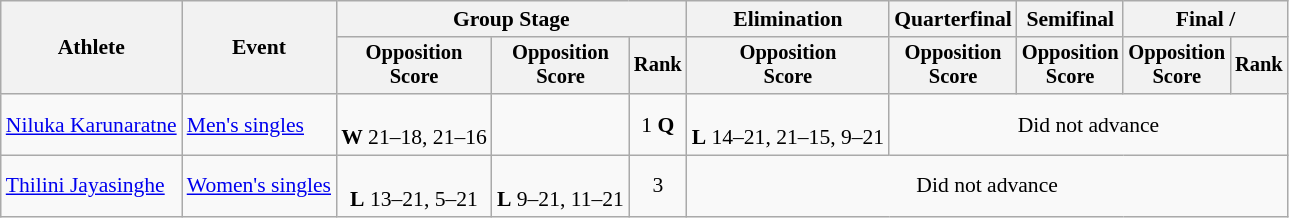<table class=wikitable style="font-size:90%">
<tr>
<th rowspan=2>Athlete</th>
<th rowspan=2>Event</th>
<th colspan=3>Group Stage</th>
<th>Elimination</th>
<th>Quarterfinal</th>
<th>Semifinal</th>
<th colspan=2>Final / </th>
</tr>
<tr style="font-size:95%">
<th>Opposition<br>Score</th>
<th>Opposition<br>Score</th>
<th>Rank</th>
<th>Opposition<br>Score</th>
<th>Opposition<br>Score</th>
<th>Opposition<br>Score</th>
<th>Opposition<br>Score</th>
<th>Rank</th>
</tr>
<tr align=center>
<td align=left><a href='#'>Niluka Karunaratne</a></td>
<td align=left><a href='#'>Men's singles</a></td>
<td><br><strong>W</strong> 21–18, 21–16</td>
<td></td>
<td>1 <strong>Q</strong></td>
<td><br><strong>L</strong> 14–21, 21–15, 9–21</td>
<td colspan=4>Did not advance</td>
</tr>
<tr align=center>
<td align=left><a href='#'>Thilini Jayasinghe</a></td>
<td align=left><a href='#'>Women's singles</a></td>
<td><br><strong>L</strong> 13–21, 5–21</td>
<td><br><strong>L</strong> 9–21, 11–21</td>
<td>3</td>
<td colspan=5>Did not advance</td>
</tr>
</table>
